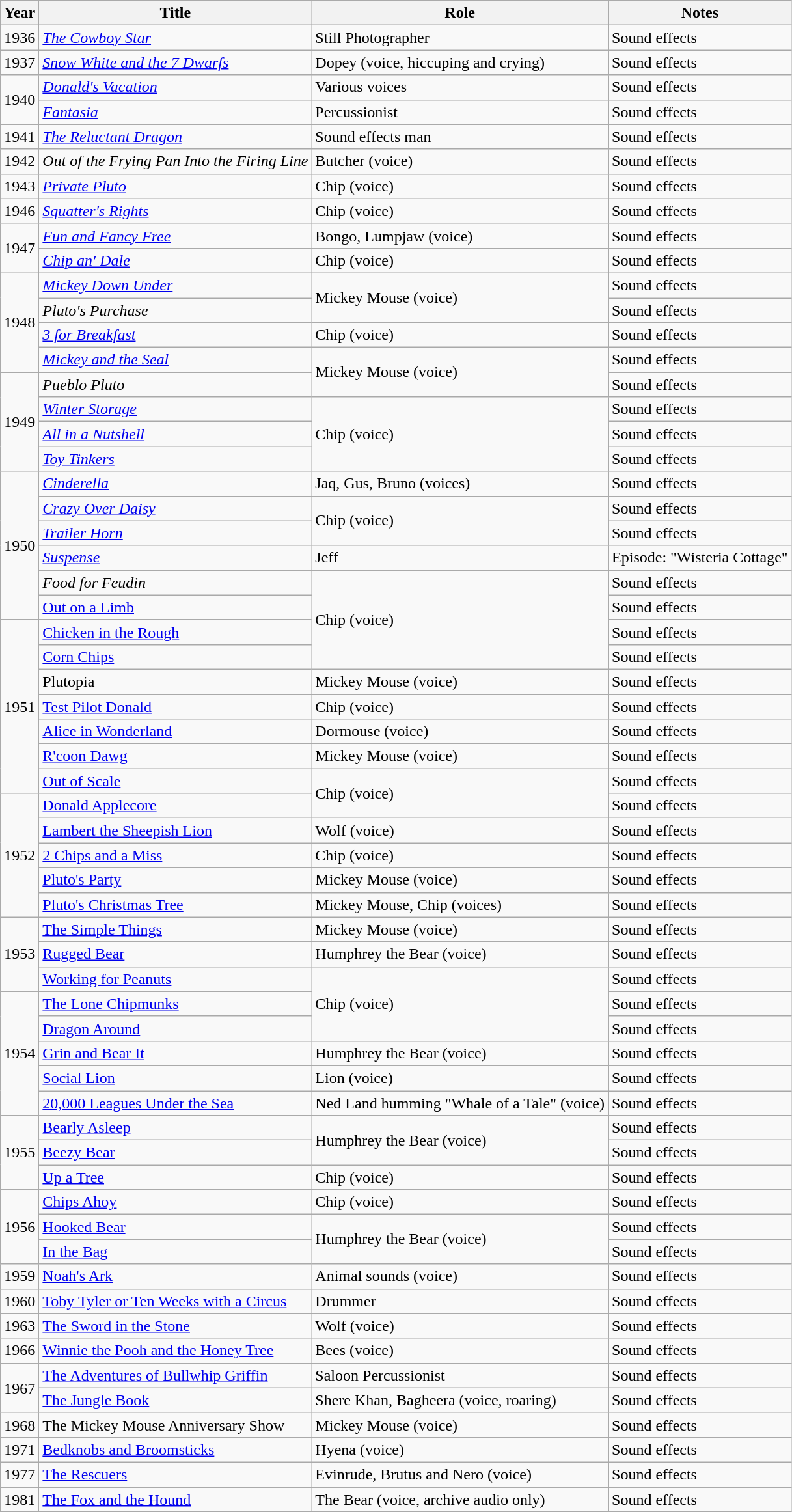<table class="wikitable sortable">
<tr>
<th>Year</th>
<th>Title</th>
<th>Role</th>
<th class="unsortable">Notes</th>
</tr>
<tr>
<td>1936</td>
<td><em><a href='#'>The Cowboy Star</a></em></td>
<td>Still Photographer</td>
<td>Sound effects</td>
</tr>
<tr>
<td>1937</td>
<td><em><a href='#'>Snow White and the 7 Dwarfs</a></em></td>
<td>Dopey (voice, hiccuping and crying)</td>
<td>Sound effects</td>
</tr>
<tr>
<td rowspan="2">1940</td>
<td><em><a href='#'>Donald's Vacation</a></em></td>
<td>Various voices</td>
<td>Sound effects</td>
</tr>
<tr>
<td><em><a href='#'>Fantasia</a></em></td>
<td>Percussionist</td>
<td>Sound effects</td>
</tr>
<tr>
<td>1941</td>
<td><em><a href='#'>The Reluctant Dragon</a></em></td>
<td>Sound effects man</td>
<td>Sound effects</td>
</tr>
<tr>
<td>1942</td>
<td><em>Out of the Frying Pan Into the Firing Line</em></td>
<td>Butcher (voice)</td>
<td>Sound effects</td>
</tr>
<tr>
<td>1943</td>
<td><em><a href='#'>Private Pluto</a></em></td>
<td>Chip (voice)</td>
<td>Sound effects</td>
</tr>
<tr>
<td>1946</td>
<td><em><a href='#'>Squatter's Rights</a></em></td>
<td>Chip (voice)</td>
<td>Sound effects</td>
</tr>
<tr>
<td rowspan="2">1947</td>
<td><em><a href='#'>Fun and Fancy Free</a></em></td>
<td>Bongo, Lumpjaw (voice)</td>
<td>Sound effects</td>
</tr>
<tr>
<td><em><a href='#'>Chip an' Dale</a></em></td>
<td>Chip (voice)</td>
<td>Sound effects</td>
</tr>
<tr>
<td rowspan="4">1948</td>
<td><em><a href='#'>Mickey Down Under</a></em></td>
<td rowspan="2">Mickey Mouse (voice)</td>
<td>Sound effects</td>
</tr>
<tr>
<td><em>Pluto's Purchase</em></td>
<td>Sound effects</td>
</tr>
<tr>
<td><em><a href='#'>3 for Breakfast</a></em></td>
<td>Chip (voice)</td>
<td>Sound effects</td>
</tr>
<tr>
<td><em><a href='#'>Mickey and the Seal</a></em></td>
<td rowspan="2">Mickey Mouse (voice)</td>
<td>Sound effects</td>
</tr>
<tr>
<td rowspan="4">1949</td>
<td><em>Pueblo Pluto</em></td>
<td>Sound effects</td>
</tr>
<tr>
<td><em><a href='#'>Winter Storage</a></em></td>
<td rowspan="3">Chip (voice)</td>
<td>Sound effects</td>
</tr>
<tr>
<td><em><a href='#'>All in a Nutshell</a></em></td>
<td>Sound effects</td>
</tr>
<tr>
<td><em><a href='#'>Toy Tinkers</a></em></td>
<td>Sound effects</td>
</tr>
<tr>
<td rowspan="6">1950</td>
<td><em><a href='#'>Cinderella</a></em></td>
<td>Jaq, Gus, Bruno (voices)</td>
<td>Sound effects</td>
</tr>
<tr>
<td><em><a href='#'>Crazy Over Daisy</a></em></td>
<td rowspan="2">Chip (voice)</td>
<td>Sound effects</td>
</tr>
<tr>
<td><em><a href='#'>Trailer Horn</a></em></td>
<td>Sound effects</td>
</tr>
<tr>
<td><em><a href='#'>Suspense</a></em></td>
<td>Jeff</td>
<td>Episode: "Wisteria Cottage"</td>
</tr>
<tr>
<td><em>Food for Feudin<strong></td>
<td rowspan="4">Chip (voice)</td>
<td>Sound effects</td>
</tr>
<tr>
<td></em><a href='#'>Out on a Limb</a><em></td>
<td>Sound effects</td>
</tr>
<tr>
<td rowspan="7">1951</td>
<td></em><a href='#'>Chicken in the Rough</a><em></td>
<td>Sound effects</td>
</tr>
<tr>
<td></em><a href='#'>Corn Chips</a><em></td>
<td>Sound effects</td>
</tr>
<tr>
<td></em>Plutopia<em></td>
<td>Mickey Mouse (voice)</td>
<td>Sound effects</td>
</tr>
<tr>
<td></em><a href='#'>Test Pilot Donald</a><em></td>
<td>Chip (voice)</td>
<td>Sound effects</td>
</tr>
<tr>
<td></em><a href='#'>Alice in Wonderland</a><em></td>
<td>Dormouse (voice)</td>
<td>Sound effects</td>
</tr>
<tr>
<td></em><a href='#'>R'coon Dawg</a><em></td>
<td>Mickey Mouse (voice)</td>
<td>Sound effects</td>
</tr>
<tr>
<td></em><a href='#'>Out of Scale</a><em></td>
<td rowspan="2">Chip (voice)</td>
<td>Sound effects</td>
</tr>
<tr>
<td rowspan="5">1952</td>
<td></em><a href='#'>Donald Applecore</a><em></td>
<td>Sound effects</td>
</tr>
<tr>
<td></em><a href='#'>Lambert the Sheepish Lion</a><em></td>
<td>Wolf (voice)</td>
<td>Sound effects</td>
</tr>
<tr>
<td></em><a href='#'>2 Chips and a Miss</a><em></td>
<td>Chip (voice)</td>
<td>Sound effects</td>
</tr>
<tr>
<td></em><a href='#'>Pluto's Party</a><em></td>
<td>Mickey Mouse (voice)</td>
<td>Sound effects</td>
</tr>
<tr>
<td></em><a href='#'>Pluto's Christmas Tree</a><em></td>
<td>Mickey Mouse, Chip (voices)</td>
<td>Sound effects</td>
</tr>
<tr>
<td rowspan="3">1953</td>
<td></em><a href='#'>The Simple Things</a><em></td>
<td>Mickey Mouse (voice)</td>
<td>Sound effects</td>
</tr>
<tr>
<td></em><a href='#'>Rugged Bear</a><em></td>
<td>Humphrey the Bear (voice)</td>
<td>Sound effects</td>
</tr>
<tr>
<td></em><a href='#'>Working for Peanuts</a><em></td>
<td rowspan="3">Chip (voice)</td>
<td>Sound effects</td>
</tr>
<tr>
<td rowspan="5">1954</td>
<td></em><a href='#'>The Lone Chipmunks</a><em></td>
<td>Sound effects</td>
</tr>
<tr>
<td></em><a href='#'>Dragon Around</a><em></td>
<td>Sound effects</td>
</tr>
<tr>
<td></em><a href='#'>Grin and Bear It</a><em></td>
<td>Humphrey the Bear (voice)</td>
<td>Sound effects</td>
</tr>
<tr>
<td></em><a href='#'>Social Lion</a><em></td>
<td>Lion (voice)</td>
<td>Sound effects</td>
</tr>
<tr>
<td></em><a href='#'>20,000 Leagues Under the Sea</a><em></td>
<td>Ned Land humming "Whale of a Tale" (voice)</td>
<td>Sound effects</td>
</tr>
<tr>
<td rowspan="3">1955</td>
<td></em><a href='#'>Bearly Asleep</a><em></td>
<td rowspan="2">Humphrey the Bear (voice)</td>
<td>Sound effects</td>
</tr>
<tr>
<td></em><a href='#'>Beezy Bear</a><em></td>
<td>Sound effects</td>
</tr>
<tr>
<td></em><a href='#'>Up a Tree</a><em></td>
<td>Chip (voice)</td>
<td>Sound effects</td>
</tr>
<tr>
<td rowspan="3">1956</td>
<td></em><a href='#'>Chips Ahoy</a><em></td>
<td>Chip (voice)</td>
<td>Sound effects</td>
</tr>
<tr>
<td></em><a href='#'>Hooked Bear</a><em></td>
<td rowspan="2">Humphrey the Bear (voice)</td>
<td>Sound effects</td>
</tr>
<tr>
<td></em><a href='#'>In the Bag</a><em></td>
<td>Sound effects</td>
</tr>
<tr>
<td>1959</td>
<td></em><a href='#'>Noah's Ark</a><em></td>
<td>Animal sounds (voice)</td>
<td>Sound effects</td>
</tr>
<tr>
<td>1960</td>
<td></em><a href='#'>Toby Tyler or Ten Weeks with a Circus</a><em></td>
<td>Drummer</td>
<td>Sound effects</td>
</tr>
<tr>
<td>1963</td>
<td></em><a href='#'>The Sword in the Stone</a><em></td>
<td>Wolf (voice)</td>
<td>Sound effects</td>
</tr>
<tr>
<td>1966</td>
<td></em><a href='#'>Winnie the Pooh and the Honey Tree</a><em></td>
<td>Bees (voice)</td>
<td>Sound effects</td>
</tr>
<tr>
<td rowspan="2">1967</td>
<td></em><a href='#'>The Adventures of Bullwhip Griffin</a><em></td>
<td>Saloon Percussionist</td>
<td>Sound effects</td>
</tr>
<tr>
<td></em><a href='#'>The Jungle Book</a><em></td>
<td>Shere Khan, Bagheera (voice, roaring)</td>
<td>Sound effects</td>
</tr>
<tr>
<td>1968</td>
<td></em>The Mickey Mouse Anniversary Show<em></td>
<td>Mickey Mouse (voice)</td>
<td>Sound effects</td>
</tr>
<tr>
<td>1971</td>
<td></em><a href='#'>Bedknobs and Broomsticks</a><em></td>
<td>Hyena (voice)</td>
<td>Sound effects</td>
</tr>
<tr>
<td>1977</td>
<td></em><a href='#'>The Rescuers</a><em></td>
<td>Evinrude, Brutus and Nero (voice)</td>
<td>Sound effects</td>
</tr>
<tr>
<td>1981</td>
<td></em><a href='#'>The Fox and the Hound</a><em></td>
<td>The Bear (voice, archive audio only)</td>
<td>Sound effects</td>
</tr>
</table>
